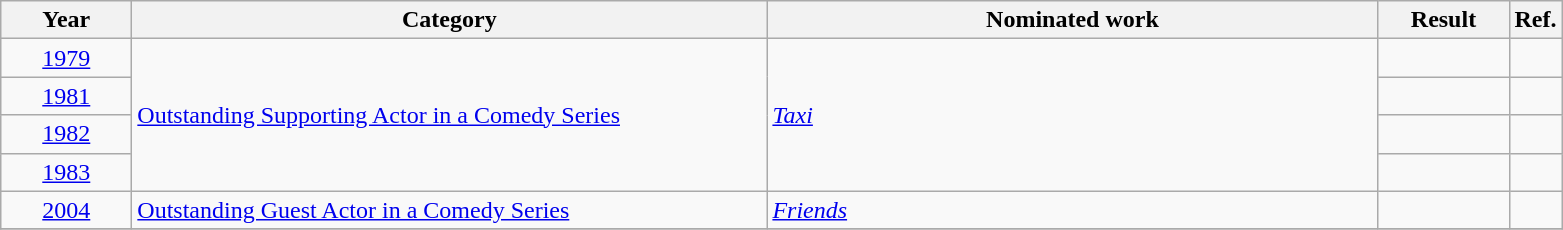<table class=wikitable>
<tr>
<th scope="col" style="width:5em;">Year</th>
<th scope="col" style="width:26em;">Category</th>
<th scope="col" style="width:25em;">Nominated work</th>
<th scope="col" style="width:5em;">Result</th>
<th>Ref.</th>
</tr>
<tr>
<td style="text-align:center;"><a href='#'>1979</a></td>
<td rowspan=4><a href='#'>Outstanding Supporting Actor in a Comedy Series</a></td>
<td rowspan=4><em><a href='#'>Taxi</a></em></td>
<td></td>
<td></td>
</tr>
<tr>
<td style="text-align:center;"><a href='#'>1981</a></td>
<td></td>
<td></td>
</tr>
<tr>
<td style="text-align:center;"><a href='#'>1982</a></td>
<td></td>
<td></td>
</tr>
<tr>
<td style="text-align:center;"><a href='#'>1983</a></td>
<td></td>
<td></td>
</tr>
<tr>
<td style="text-align:center;"><a href='#'>2004</a></td>
<td><a href='#'>Outstanding Guest Actor in a Comedy Series</a></td>
<td><em><a href='#'>Friends</a></em></td>
<td></td>
<td></td>
</tr>
<tr>
</tr>
</table>
